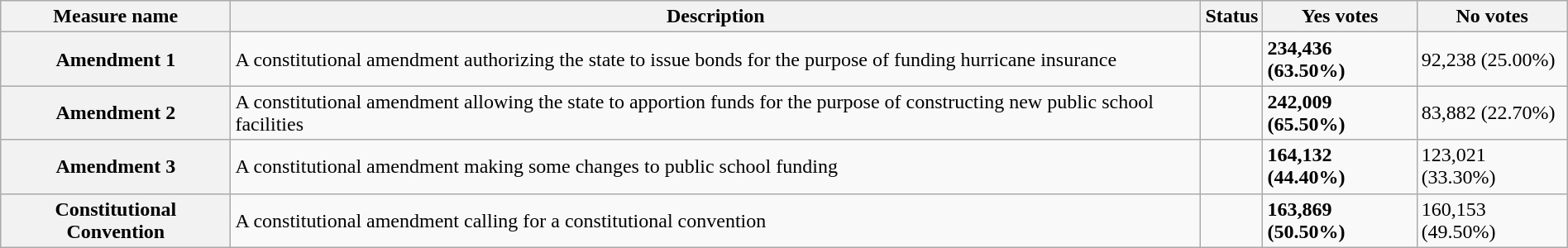<table class="wikitable sortable plainrowheaders" style="width:100%">
<tr>
<th scope="col">Measure name</th>
<th class="unsortable" scope="col">Description</th>
<th scope="col">Status</th>
<th scope="col">Yes votes</th>
<th scope="col">No votes</th>
</tr>
<tr>
<th scope="row">Amendment 1</th>
<td>A constitutional amendment authorizing the state to issue bonds for the purpose of funding hurricane insurance</td>
<td></td>
<td><strong>234,436 (63.50%)</strong></td>
<td>92,238 (25.00%)</td>
</tr>
<tr>
<th scope="row">Amendment 2</th>
<td>A constitutional amendment allowing the state to apportion funds for the purpose of constructing new public school facilities</td>
<td></td>
<td><strong>242,009 (65.50%)</strong></td>
<td>83,882 (22.70%)</td>
</tr>
<tr>
<th scope="row">Amendment 3</th>
<td>A constitutional amendment making some changes to public school funding</td>
<td></td>
<td><strong>164,132 (44.40%)</strong></td>
<td>123,021 (33.30%)</td>
</tr>
<tr>
<th scope="row">Constitutional Convention</th>
<td>A constitutional amendment calling for a constitutional convention</td>
<td></td>
<td><strong>163,869 (50.50%)</strong></td>
<td>160,153 (49.50%)</td>
</tr>
</table>
